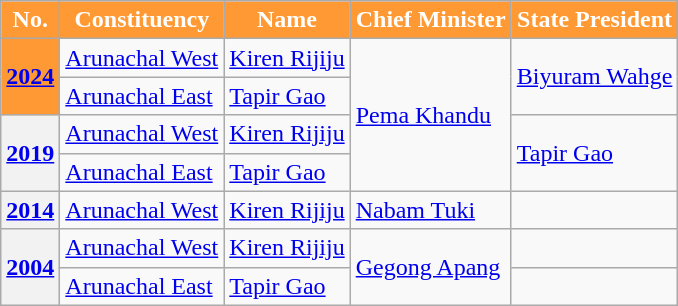<table class="wikitable sortable">
<tr>
<th style="background-color:#FF9933; color:white">No.</th>
<th style="background-color:#FF9933; color:white">Constituency</th>
<th style="background-color:#FF9933; color:white">Name</th>
<th style="background-color:#FF9933; color:white">Chief Minister</th>
<th style="background-color:#FF9933; color:white">State  President</th>
</tr>
<tr>
<th rowspan="2" style="background-color:#FF9933; color:white"><a href='#'>2024</a></th>
<td><a href='#'>Arunachal West</a></td>
<td><a href='#'>Kiren Rijiju</a></td>
<td rowspan="4"><a href='#'>Pema Khandu</a></td>
<td rowspan="2"><a href='#'>Biyuram Wahge</a></td>
</tr>
<tr>
<td><a href='#'>Arunachal East</a></td>
<td><a href='#'>Tapir Gao</a></td>
</tr>
<tr>
<th rowspan="2"><a href='#'>2019</a></th>
<td><a href='#'>Arunachal West</a></td>
<td><a href='#'>Kiren Rijiju</a></td>
<td rowspan="2"><a href='#'>Tapir Gao</a></td>
</tr>
<tr>
<td><a href='#'>Arunachal East</a></td>
<td><a href='#'>Tapir Gao</a></td>
</tr>
<tr>
<th><a href='#'>2014</a></th>
<td><a href='#'>Arunachal West</a></td>
<td><a href='#'>Kiren Rijiju</a></td>
<td><a href='#'>Nabam Tuki</a></td>
<td></td>
</tr>
<tr>
<th rowspan="2"><a href='#'>2004</a></th>
<td><a href='#'>Arunachal West</a></td>
<td><a href='#'>Kiren Rijiju</a></td>
<td rowspan="2"><a href='#'>Gegong Apang</a></td>
<td></td>
</tr>
<tr>
<td><a href='#'>Arunachal East</a></td>
<td><a href='#'>Tapir Gao</a></td>
<td></td>
</tr>
</table>
